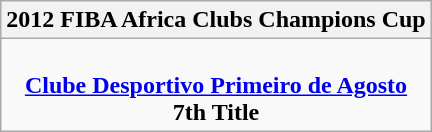<table class=wikitable style="text-align:center; margin:auto">
<tr>
<th>2012 FIBA Africa Clubs Champions Cup</th>
</tr>
<tr>
<td><br><strong><a href='#'>Clube Desportivo Primeiro de Agosto</a></strong><br><strong>7th Title</strong></td>
</tr>
</table>
